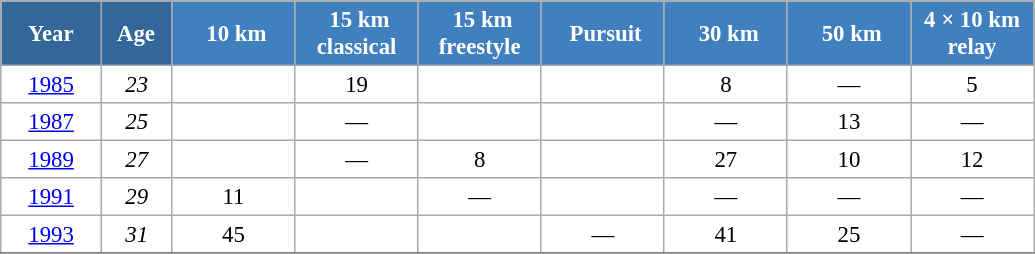<table class="wikitable" style="font-size:95%; text-align:center; border:grey solid 1px; border-collapse:collapse; background:#ffffff;">
<tr>
<th style="background-color:#369; color:white; width:60px;"> Year </th>
<th style="background-color:#369; color:white; width:40px;"> Age </th>
<th style="background-color:#4180be; color:white; width:75px;"> 10 km</th>
<th style="background-color:#4180be; color:white; width:75px;"> 15 km<br> classical </th>
<th style="background-color:#4180be; color:white; width:75px;"> 15 km<br> freestyle </th>
<th style="background-color:#4180be; color:white; width:75px;"> Pursuit</th>
<th style="background-color:#4180be; color:white; width:75px;"> 30 km</th>
<th style="background-color:#4180be; color:white; width:75px;"> 50 km</th>
<th style="background-color:#4180be; color:white; width:75px;"> 4 × 10 km <br> relay </th>
</tr>
<tr>
<td><a href='#'>1985</a></td>
<td><em>23</em></td>
<td></td>
<td>19</td>
<td></td>
<td></td>
<td>8</td>
<td>—</td>
<td>5</td>
</tr>
<tr>
<td><a href='#'>1987</a></td>
<td><em>25</em></td>
<td></td>
<td>—</td>
<td></td>
<td></td>
<td>—</td>
<td>13</td>
<td>—</td>
</tr>
<tr>
<td><a href='#'>1989</a></td>
<td><em>27</em></td>
<td></td>
<td>—</td>
<td>8</td>
<td></td>
<td>27</td>
<td>10</td>
<td>12</td>
</tr>
<tr>
<td><a href='#'>1991</a></td>
<td><em>29</em></td>
<td>11</td>
<td></td>
<td>—</td>
<td></td>
<td>—</td>
<td>—</td>
<td>—</td>
</tr>
<tr>
<td><a href='#'>1993</a></td>
<td><em>31</em></td>
<td>45</td>
<td></td>
<td></td>
<td>—</td>
<td>41</td>
<td>25</td>
<td>—</td>
</tr>
<tr>
</tr>
</table>
